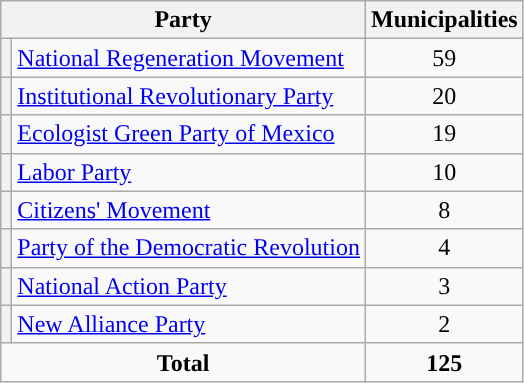<table class="wikitable" style="text-align:center;">
<tr>
<th colspan="2">Party</th>
<th>Municipalities</th>
</tr>
<tr>
<th style="background-color:"></th>
<td style="text-align:left;"><a href='#'>National Regeneration Movement</a></td>
<td>59</td>
</tr>
<tr>
<th style="background-color:"></th>
<td style="text-align:left;"><a href='#'>Institutional Revolutionary Party</a></td>
<td>20</td>
</tr>
<tr>
<th style="background-color:"></th>
<td style="text-align:left;"><a href='#'>Ecologist Green Party of Mexico</a></td>
<td>19</td>
</tr>
<tr>
<th style="background-color:"></th>
<td style="text-align:left;"><a href='#'>Labor Party</a></td>
<td>10</td>
</tr>
<tr>
<th style="background-color:"></th>
<td style="text-align:left;"><a href='#'>Citizens' Movement</a></td>
<td>8</td>
</tr>
<tr>
<th style="background-color:"></th>
<td style="text-align:left;"><a href='#'>Party of the Democratic Revolution</a></td>
<td>4</td>
</tr>
<tr>
<th style="background-color:"></th>
<td style="text-align:left;"><a href='#'>National Action Party</a></td>
<td>3</td>
</tr>
<tr>
<th style="background-color:"></th>
<td style="text-align:left;"><a href='#'>New Alliance Party</a></td>
<td>2</td>
</tr>
<tr>
<td colspan="2"><strong>Total</strong></td>
<td><strong>125</strong></td>
</tr>
</table>
